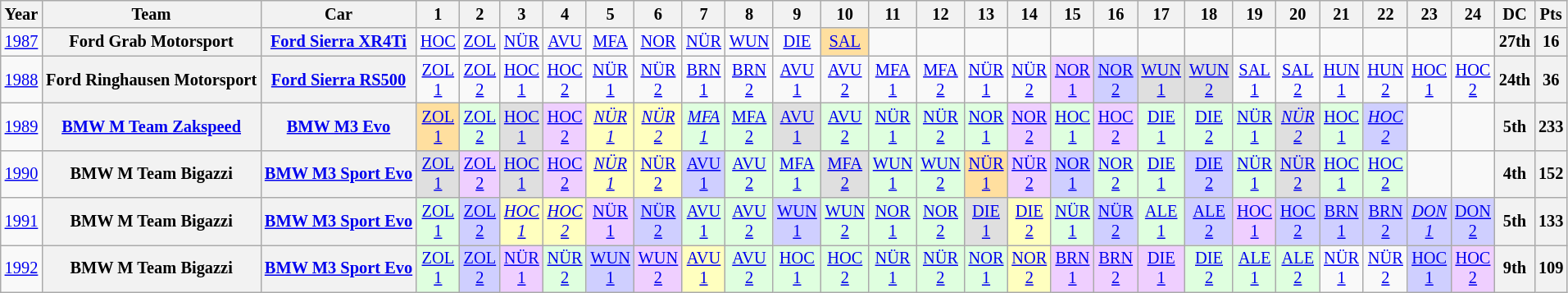<table class="wikitable" border="1" style="text-align:center; font-size:85%;">
<tr>
<th>Year</th>
<th>Team</th>
<th>Car</th>
<th>1</th>
<th>2</th>
<th>3</th>
<th>4</th>
<th>5</th>
<th>6</th>
<th>7</th>
<th>8</th>
<th>9</th>
<th>10</th>
<th>11</th>
<th>12</th>
<th>13</th>
<th>14</th>
<th>15</th>
<th>16</th>
<th>17</th>
<th>18</th>
<th>19</th>
<th>20</th>
<th>21</th>
<th>22</th>
<th>23</th>
<th>24</th>
<th>DC</th>
<th>Pts</th>
</tr>
<tr>
<td><a href='#'>1987</a></td>
<th nowrap>Ford Grab Motorsport</th>
<th nowrap><a href='#'>Ford Sierra XR4Ti</a></th>
<td><a href='#'>HOC</a></td>
<td><a href='#'>ZOL</a></td>
<td><a href='#'>NÜR</a></td>
<td><a href='#'>AVU</a></td>
<td><a href='#'>MFA</a></td>
<td><a href='#'>NOR</a></td>
<td><a href='#'>NÜR</a></td>
<td><a href='#'>WUN</a></td>
<td><a href='#'>DIE</a></td>
<td style="background:#FFDF9F;"><a href='#'>SAL</a><br></td>
<td></td>
<td></td>
<td></td>
<td></td>
<td></td>
<td></td>
<td></td>
<td></td>
<td></td>
<td></td>
<td></td>
<td></td>
<td></td>
<td></td>
<th>27th</th>
<th>16</th>
</tr>
<tr>
<td><a href='#'>1988</a></td>
<th nowrap>Ford Ringhausen Motorsport</th>
<th nowrap><a href='#'>Ford Sierra RS500</a></th>
<td><a href='#'>ZOL<br>1</a></td>
<td><a href='#'>ZOL<br>2</a></td>
<td><a href='#'>HOC<br>1</a></td>
<td><a href='#'>HOC<br>2</a></td>
<td><a href='#'>NÜR<br>1</a></td>
<td><a href='#'>NÜR<br>2</a></td>
<td><a href='#'>BRN<br>1</a></td>
<td><a href='#'>BRN<br>2</a></td>
<td><a href='#'>AVU<br>1</a></td>
<td><a href='#'>AVU<br>2</a></td>
<td><a href='#'>MFA<br>1</a></td>
<td><a href='#'>MFA<br>2</a></td>
<td><a href='#'>NÜR<br>1</a></td>
<td><a href='#'>NÜR<br>2</a></td>
<td style="background:#EFCFFF;"><a href='#'>NOR<br>1</a><br></td>
<td style="background:#CFCFFF;"><a href='#'>NOR<br>2</a><br></td>
<td style="background:#DFDFDF;"><a href='#'>WUN<br>1</a><br></td>
<td style="background:#DFDFDF;"><a href='#'>WUN<br>2</a><br></td>
<td><a href='#'>SAL<br>1</a></td>
<td><a href='#'>SAL<br>2</a></td>
<td><a href='#'>HUN<br>1</a></td>
<td><a href='#'>HUN<br>2</a></td>
<td><a href='#'>HOC<br>1</a></td>
<td><a href='#'>HOC<br>2</a></td>
<th>24th</th>
<th>36</th>
</tr>
<tr>
<td><a href='#'>1989</a></td>
<th nowrap><a href='#'>BMW M Team Zakspeed</a></th>
<th nowrap><a href='#'>BMW M3 Evo</a></th>
<td style="background:#FFDF9F;"><a href='#'>ZOL<br>1</a><br></td>
<td style="background:#DFFFDF;"><a href='#'>ZOL<br>2</a><br></td>
<td style="background:#DFDFDF;"><a href='#'>HOC<br>1</a><br></td>
<td style="background:#EFCFFF;"><a href='#'>HOC<br>2</a><br></td>
<td style="background:#FFFFBF;"><em><a href='#'>NÜR<br>1</a></em><br></td>
<td style="background:#FFFFBF;"><em><a href='#'>NÜR<br>2</a></em><br></td>
<td style="background:#DFFFDF;"><em><a href='#'>MFA<br>1</a></em><br></td>
<td style="background:#DFFFDF;"><a href='#'>MFA<br>2</a><br></td>
<td style="background:#DFDFDF;"><a href='#'>AVU<br>1</a><br></td>
<td style="background:#DFFFDF;"><a href='#'>AVU<br>2</a><br></td>
<td style="background:#DFFFDF;"><a href='#'>NÜR<br>1</a><br></td>
<td style="background:#DFFFDF;"><a href='#'>NÜR<br>2</a><br></td>
<td style="background:#DFFFDF;"><a href='#'>NOR<br>1</a><br></td>
<td style="background:#EFCFFF;"><a href='#'>NOR<br>2</a><br></td>
<td style="background:#DFFFDF;"><a href='#'>HOC<br>1</a><br></td>
<td style="background:#EFCFFF;"><a href='#'>HOC<br>2</a><br></td>
<td style="background:#DFFFDF;"><a href='#'>DIE<br>1</a><br></td>
<td style="background:#DFFFDF;"><a href='#'>DIE<br>2</a><br></td>
<td style="background:#DFFFDF;"><a href='#'>NÜR<br>1</a><br></td>
<td style="background:#DFDFDF;"><em><a href='#'>NÜR<br>2</a></em><br></td>
<td style="background:#DFFFDF;"><a href='#'>HOC<br>1</a><br></td>
<td style="background:#CFCFFF;"><em><a href='#'>HOC<br>2</a></em><br></td>
<td></td>
<td></td>
<th>5th</th>
<th>233</th>
</tr>
<tr>
<td><a href='#'>1990</a></td>
<th nowrap>BMW M Team Bigazzi</th>
<th nowrap><a href='#'>BMW M3 Sport Evo</a></th>
<td style="background:#DFDFDF;"><a href='#'>ZOL<br>1</a><br></td>
<td style="background:#EFCFFF;"><a href='#'>ZOL<br>2</a><br></td>
<td style="background:#DFDFDF;"><a href='#'>HOC<br>1</a><br></td>
<td style="background:#EFCFFF;"><a href='#'>HOC<br>2</a><br></td>
<td style="background:#FFFFBF;"><em><a href='#'>NÜR<br>1</a></em><br></td>
<td style="background:#FFFFBF;"><a href='#'>NÜR<br>2</a><br></td>
<td style="background:#CFCFFF;"><a href='#'>AVU<br>1</a><br></td>
<td style="background:#DFFFDF;"><a href='#'>AVU<br>2</a><br></td>
<td style="background:#DFFFDF;"><a href='#'>MFA<br>1</a><br></td>
<td style="background:#DFDFDF;"><a href='#'>MFA<br>2</a><br></td>
<td style="background:#DFFFDF;"><a href='#'>WUN<br>1</a><br></td>
<td style="background:#DFFFDF;"><a href='#'>WUN<br>2</a><br></td>
<td style="background:#FFDF9F;"><a href='#'>NÜR<br>1</a><br></td>
<td style="background:#EFCFFF;"><a href='#'>NÜR<br>2</a><br></td>
<td style="background:#CFCFFF;"><a href='#'>NOR<br>1</a><br></td>
<td style="background:#DFFFDF;"><a href='#'>NOR<br>2</a><br></td>
<td style="background:#DFFFDF;"><a href='#'>DIE<br>1</a><br></td>
<td style="background:#CFCFFF;"><a href='#'>DIE<br>2</a><br></td>
<td style="background:#DFFFDF;"><a href='#'>NÜR<br>1</a><br></td>
<td style="background:#DFDFDF;"><a href='#'>NÜR<br>2</a><br></td>
<td style="background:#DFFFDF;"><a href='#'>HOC<br>1</a><br></td>
<td style="background:#DFFFDF;"><a href='#'>HOC<br>2</a><br></td>
<td></td>
<td></td>
<th>4th</th>
<th>152</th>
</tr>
<tr>
<td><a href='#'>1991</a></td>
<th nowrap>BMW M Team Bigazzi</th>
<th nowrap><a href='#'>BMW M3 Sport Evo</a></th>
<td style="background:#DFFFDF;"><a href='#'>ZOL<br>1</a><br></td>
<td style="background:#CFCFFF;"><a href='#'>ZOL<br>2</a><br></td>
<td style="background:#FFFFBF;"><em><a href='#'>HOC<br>1</a></em><br></td>
<td style="background:#FFFFBF;"><em><a href='#'>HOC<br>2</a></em><br></td>
<td style="background:#EFCFFF;"><a href='#'>NÜR<br>1</a><br></td>
<td style="background:#CFCFFF;"><a href='#'>NÜR<br>2</a><br></td>
<td style="background:#DFFFDF;"><a href='#'>AVU<br>1</a><br></td>
<td style="background:#DFFFDF;"><a href='#'>AVU<br>2</a><br></td>
<td style="background:#CFCFFF;"><a href='#'>WUN<br>1</a><br></td>
<td style="background:#DFFFDF;"><a href='#'>WUN<br>2</a><br></td>
<td style="background:#DFFFDF;"><a href='#'>NOR<br>1</a><br></td>
<td style="background:#DFFFDF;"><a href='#'>NOR<br>2</a><br></td>
<td style="background:#DFDFDF;"><a href='#'>DIE<br>1</a><br></td>
<td style="background:#FFFFBF;"><a href='#'>DIE<br>2</a><br></td>
<td style="background:#DFFFDF;"><a href='#'>NÜR<br>1</a><br></td>
<td style="background:#CFCFFF;"><a href='#'>NÜR<br>2</a><br></td>
<td style="background:#DFFFDF;"><a href='#'>ALE<br>1</a><br></td>
<td style="background:#CFCFFF;"><a href='#'>ALE<br>2</a><br></td>
<td style="background:#EFCFFF;"><a href='#'>HOC<br>1</a><br></td>
<td style="background:#CFCFFF;"><a href='#'>HOC<br>2</a><br></td>
<td style="background:#CFCFFF;"><a href='#'>BRN<br>1</a><br></td>
<td style="background:#CFCFFF;"><a href='#'>BRN<br>2</a><br></td>
<td style="background:#CFCFFF;"><em><a href='#'>DON<br>1</a></em><br></td>
<td style="background:#CFCFFF;"><a href='#'>DON<br>2</a><br></td>
<th>5th</th>
<th>133</th>
</tr>
<tr>
<td><a href='#'>1992</a></td>
<th nowrap>BMW M Team Bigazzi</th>
<th nowrap><a href='#'>BMW M3 Sport Evo</a></th>
<td style="background:#DFFFDF;"><a href='#'>ZOL<br>1</a><br></td>
<td style="background:#CFCFFF;"><a href='#'>ZOL<br>2</a><br></td>
<td style="background:#EFCFFF;"><a href='#'>NÜR<br>1</a><br></td>
<td style="background:#DFFFDF;"><a href='#'>NÜR<br>2</a><br></td>
<td style="background:#CFCFFF;"><a href='#'>WUN<br>1</a><br></td>
<td style="background:#EFCFFF;"><a href='#'>WUN<br>2</a><br></td>
<td style="background:#FFFFBF;"><a href='#'>AVU<br>1</a><br></td>
<td style="background:#DFFFDF;"><a href='#'>AVU<br>2</a><br></td>
<td style="background:#DFFFDF;"><a href='#'>HOC<br>1</a><br></td>
<td style="background:#DFFFDF;"><a href='#'>HOC<br>2</a><br></td>
<td style="background:#DFFFDF;"><a href='#'>NÜR<br>1</a><br></td>
<td style="background:#DFFFDF;"><a href='#'>NÜR<br>2</a><br></td>
<td style="background:#DFFFDF;"><a href='#'>NOR<br>1</a><br></td>
<td style="background:#FFFFBF;"><a href='#'>NOR<br>2</a><br></td>
<td style="background:#EFCFFF;"><a href='#'>BRN<br>1</a><br></td>
<td style="background:#EFCFFF;"><a href='#'>BRN<br>2</a><br></td>
<td style="background:#EFCFFF;"><a href='#'>DIE<br>1</a><br></td>
<td style="background:#DFFFDF;"><a href='#'>DIE<br>2</a><br></td>
<td style="background:#DFFFDF;"><a href='#'>ALE<br>1</a><br></td>
<td style="background:#DFFFDF;"><a href='#'>ALE<br>2</a><br></td>
<td><a href='#'>NÜR<br>1</a></td>
<td><a href='#'>NÜR<br>2</a></td>
<td style="background:#CFCFFF;"><a href='#'>HOC<br>1</a><br></td>
<td style="background:#EFCFFF;"><a href='#'>HOC<br>2</a><br></td>
<th>9th</th>
<th>109</th>
</tr>
</table>
